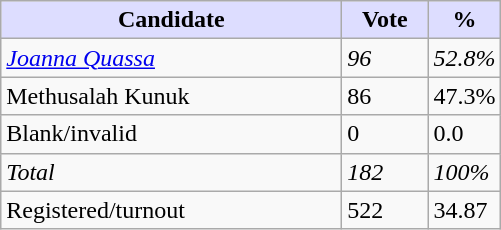<table class="wikitable">
<tr>
<th style="background:#ddf; width:220px;">Candidate</th>
<th style="background:#ddf; width:50px;">Vote</th>
<th style="background:#ddf; width:30px;">%</th>
</tr>
<tr>
<td><em><a href='#'>Joanna Quassa</a></em></td>
<td><em>96</em></td>
<td><em>52.8%</em></td>
</tr>
<tr>
<td>Methusalah Kunuk</td>
<td>86</td>
<td>47.3%</td>
</tr>
<tr>
<td>Blank/invalid</td>
<td>0</td>
<td>0.0</td>
</tr>
<tr>
<td><em>Total</em></td>
<td><em>182</em></td>
<td><em>100%</em></td>
</tr>
<tr>
<td>Registered/turnout</td>
<td>522</td>
<td>34.87</td>
</tr>
</table>
